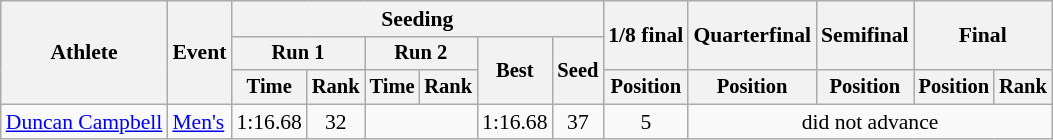<table class="wikitable" style="font-size:90%;text-align:center;">
<tr>
<th rowspan=3>Athlete</th>
<th rowspan=3>Event</th>
<th colspan=6>Seeding</th>
<th rowspan=2>1/8 final</th>
<th rowspan=2>Quarterfinal</th>
<th rowspan=2>Semifinal</th>
<th rowspan=2 colspan=2>Final</th>
</tr>
<tr style=font-size:95%>
<th colspan=2>Run 1</th>
<th colspan=2>Run 2</th>
<th rowspan=2>Best</th>
<th rowspan=2>Seed</th>
</tr>
<tr style=font-size:95%>
<th>Time</th>
<th>Rank</th>
<th>Time</th>
<th>Rank</th>
<th>Position</th>
<th>Position</th>
<th>Position</th>
<th>Position</th>
<th>Rank</th>
</tr>
<tr>
<td style="text-align:left;"><a href='#'>Duncan Campbell</a></td>
<td style="text-align:left;"><a href='#'>Men's</a></td>
<td>1:16.68</td>
<td>32</td>
<td colspan=2></td>
<td>1:16.68</td>
<td>37</td>
<td>5</td>
<td colspan=4>did not advance</td>
</tr>
</table>
